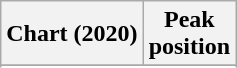<table class="wikitable sortable plainrowheaders" style="text-align:center">
<tr>
<th scope="col">Chart (2020)</th>
<th scope="col">Peak<br>position</th>
</tr>
<tr>
</tr>
<tr>
</tr>
</table>
